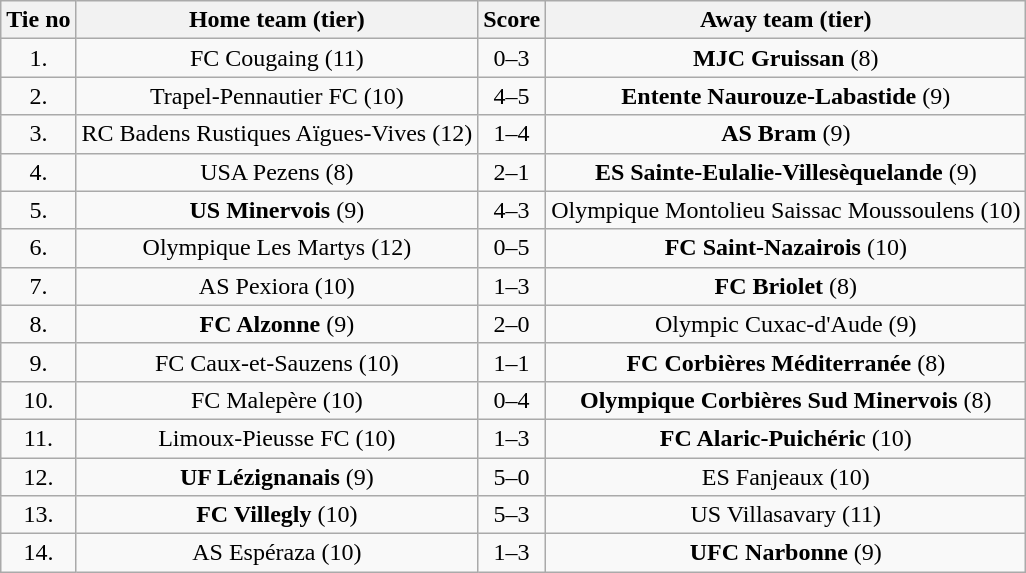<table class="wikitable" style="text-align: center">
<tr>
<th>Tie no</th>
<th>Home team (tier)</th>
<th>Score</th>
<th>Away team (tier)</th>
</tr>
<tr>
<td>1.</td>
<td>FC Cougaing (11)</td>
<td>0–3</td>
<td><strong>MJC Gruissan</strong> (8)</td>
</tr>
<tr>
<td>2.</td>
<td>Trapel-Pennautier FC (10)</td>
<td>4–5</td>
<td><strong>Entente Naurouze-Labastide</strong> (9)</td>
</tr>
<tr>
<td>3.</td>
<td>RC Badens Rustiques Aïgues-Vives (12)</td>
<td>1–4</td>
<td><strong>AS Bram</strong> (9)</td>
</tr>
<tr>
<td>4.</td>
<td>USA Pezens (8)</td>
<td>2–1</td>
<td><strong>ES Sainte-Eulalie-Villesèquelande</strong> (9)</td>
</tr>
<tr>
<td>5.</td>
<td><strong>US Minervois</strong> (9)</td>
<td>4–3</td>
<td>Olympique Montolieu Saissac Moussoulens (10)</td>
</tr>
<tr>
<td>6.</td>
<td>Olympique Les Martys (12)</td>
<td>0–5</td>
<td><strong>FC Saint-Nazairois</strong> (10)</td>
</tr>
<tr>
<td>7.</td>
<td>AS Pexiora (10)</td>
<td>1–3</td>
<td><strong>FC Briolet</strong> (8)</td>
</tr>
<tr>
<td>8.</td>
<td><strong>FC Alzonne</strong> (9)</td>
<td>2–0</td>
<td>Olympic Cuxac-d'Aude (9)</td>
</tr>
<tr>
<td>9.</td>
<td>FC Caux-et-Sauzens (10)</td>
<td>1–1 </td>
<td><strong>FC Corbières Méditerranée</strong> (8)</td>
</tr>
<tr>
<td>10.</td>
<td>FC Malepère (10)</td>
<td>0–4</td>
<td><strong>Olympique Corbières Sud Minervois</strong> (8)</td>
</tr>
<tr>
<td>11.</td>
<td>Limoux-Pieusse FC (10)</td>
<td>1–3</td>
<td><strong>FC Alaric-Puichéric</strong> (10)</td>
</tr>
<tr>
<td>12.</td>
<td><strong>UF Lézignanais</strong> (9)</td>
<td>5–0</td>
<td>ES Fanjeaux (10)</td>
</tr>
<tr>
<td>13.</td>
<td><strong>FC Villegly</strong> (10)</td>
<td>5–3</td>
<td>US Villasavary (11)</td>
</tr>
<tr>
<td>14.</td>
<td>AS Espéraza (10)</td>
<td>1–3</td>
<td><strong>UFC Narbonne</strong> (9)</td>
</tr>
</table>
